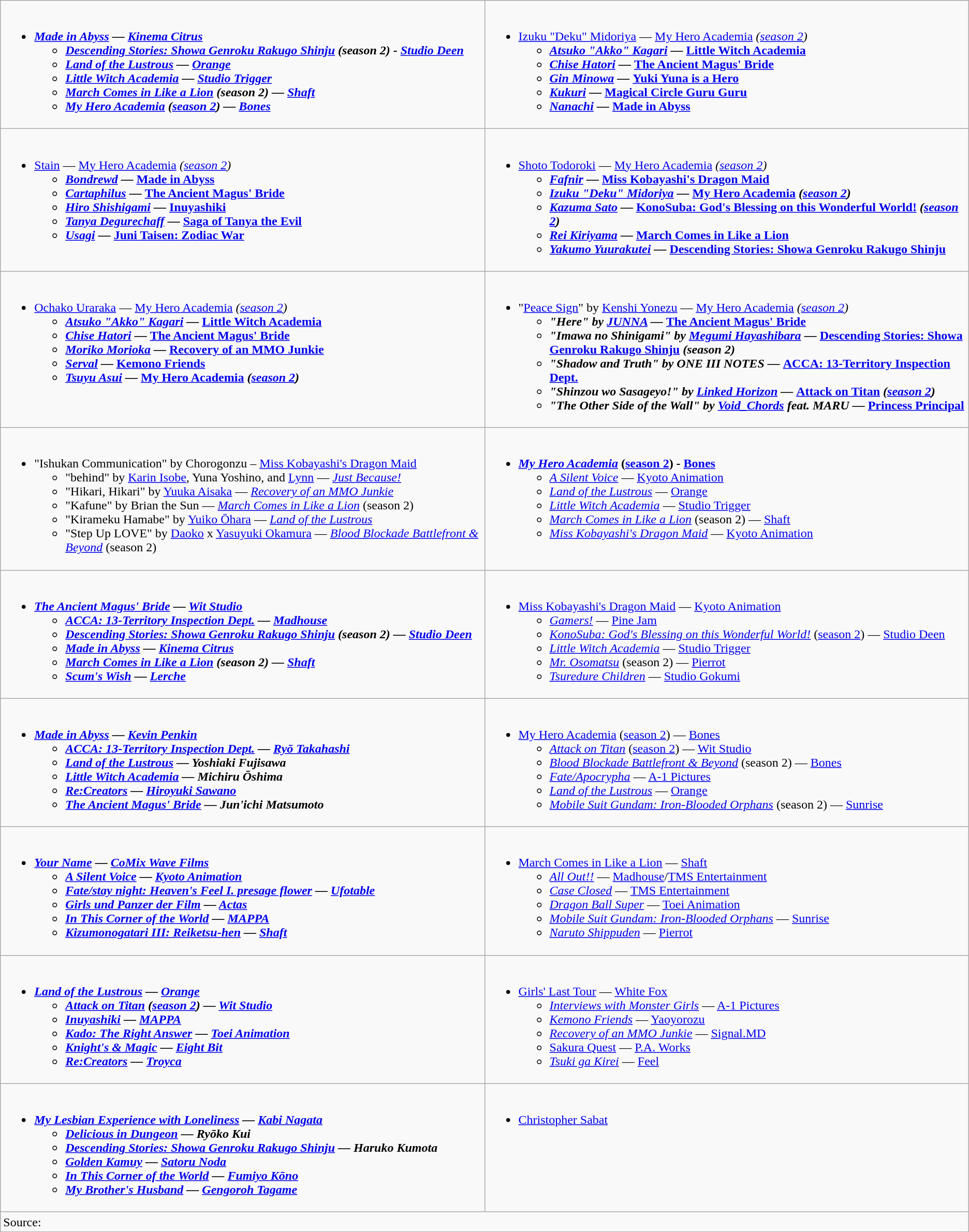<table class="wikitable">
<tr>
<td style="vertical-align:top; width:50%;"><br><ul><li><strong><em><a href='#'>Made in Abyss</a><em> — <a href='#'>Kinema Citrus</a><strong><ul><li></em><a href='#'>Descending Stories: Showa Genroku Rakugo Shinju</a><em> (season 2) - <a href='#'>Studio Deen</a></li><li></em><a href='#'>Land of the Lustrous</a><em> — <a href='#'>Orange</a></li><li></em><a href='#'>Little Witch Academia</a><em> — <a href='#'>Studio Trigger</a></li><li></em><a href='#'>March Comes in Like a Lion</a><em> (season 2) — <a href='#'>Shaft</a></li><li></em><a href='#'>My Hero Academia</a><em> (<a href='#'>season 2</a>) — <a href='#'>Bones</a></li></ul></li></ul></td>
<td style="vertical-align:top; width:50%;"><br><ul><li></strong><a href='#'>Izuku "Deku" Midoriya</a> — </em><a href='#'>My Hero Academia</a><em> (<a href='#'>season 2</a>)<strong><ul><li><a href='#'>Atsuko "Akko" Kagari</a> — </em><a href='#'>Little Witch Academia</a><em></li><li><a href='#'>Chise Hatori</a> — </em><a href='#'>The Ancient Magus' Bride</a><em></li><li><a href='#'>Gin Minowa</a> — </em><a href='#'>Yuki Yuna is a Hero</a><em></li><li><a href='#'>Kukuri</a> — </em><a href='#'>Magical Circle Guru Guru</a><em></li><li><a href='#'>Nanachi</a> — </em><a href='#'>Made in Abyss</a><em></li></ul></li></ul></td>
</tr>
<tr>
<td style="vertical-align:top; width:50%;"><br><ul><li></strong><a href='#'>Stain</a> — </em><a href='#'>My Hero Academia</a><em> (<a href='#'>season 2</a>)<strong><ul><li><a href='#'>Bondrewd</a> — </em><a href='#'>Made in Abyss</a><em></li><li><a href='#'>Cartaphilus</a> — </em><a href='#'>The Ancient Magus' Bride</a><em></li><li><a href='#'>Hiro Shishigami</a> — </em><a href='#'>Inuyashiki</a><em></li><li><a href='#'>Tanya Degurechaff</a> — </em><a href='#'>Saga of Tanya the Evil</a><em></li><li><a href='#'>Usagi</a> — </em><a href='#'>Juni Taisen: Zodiac War</a><em></li></ul></li></ul></td>
<td style="vertical-align:top; width:50%;"><br><ul><li></strong><a href='#'>Shoto Todoroki</a> — </em><a href='#'>My Hero Academia</a><em> (<a href='#'>season 2</a>)<strong><ul><li><a href='#'>Fafnir</a> — </em><a href='#'>Miss Kobayashi's Dragon Maid</a><em></li><li><a href='#'>Izuku "Deku" Midoriya</a> — </em><a href='#'>My Hero Academia</a><em> (<a href='#'>season 2</a>)</li><li><a href='#'>Kazuma Sato</a> — </em><a href='#'>KonoSuba: God's Blessing on this Wonderful World!</a><em> (<a href='#'>season 2</a>)</li><li><a href='#'>Rei Kiriyama</a> — </em><a href='#'>March Comes in Like a Lion</a><em></li><li><a href='#'>Yakumo Yuurakutei</a> — </em><a href='#'>Descending Stories: Showa Genroku Rakugo Shinju</a><em></li></ul></li></ul></td>
</tr>
<tr>
<td style="vertical-align:top; width:50%;"><br><ul><li></strong><a href='#'>Ochako Uraraka</a> — </em><a href='#'>My Hero Academia</a><em> (<a href='#'>season 2</a>)<strong><ul><li><a href='#'>Atsuko "Akko" Kagari</a> — </em><a href='#'>Little Witch Academia</a><em></li><li><a href='#'>Chise Hatori</a> — </em><a href='#'>The Ancient Magus' Bride</a><em></li><li><a href='#'>Moriko Morioka</a> — </em><a href='#'>Recovery of an MMO Junkie</a><em></li><li><a href='#'>Serval</a> — </em><a href='#'>Kemono Friends</a><em></li><li><a href='#'>Tsuyu Asui</a> — </em><a href='#'>My Hero Academia</a><em> (<a href='#'>season 2</a>)</li></ul></li></ul></td>
<td style="vertical-align:top; width:50%;"><br><ul><li></strong>"<a href='#'>Peace Sign</a>" by <a href='#'>Kenshi Yonezu</a> — </em><a href='#'>My Hero Academia</a><em> (<a href='#'>season 2</a>)<strong><ul><li>"Here" by <a href='#'>JUNNA</a> — </em><a href='#'>The Ancient Magus' Bride</a><em></li><li>"Imawa no Shinigami" by <a href='#'>Megumi Hayashibara</a> — </em><a href='#'>Descending Stories: Showa Genroku Rakugo Shinju</a><em> (season 2)</li><li>"Shadow and Truth" by ONE III NOTES — </em><a href='#'>ACCA: 13-Territory Inspection Dept.</a><em></li><li>"Shinzou wo Sasageyo!" by <a href='#'>Linked Horizon</a> — </em><a href='#'>Attack on Titan</a><em> (<a href='#'>season 2</a>)</li><li>"The Other Side of the Wall" by <a href='#'>Void_Chords</a> feat. MARU — </em><a href='#'>Princess Principal</a><em></li></ul></li></ul></td>
</tr>
<tr>
<td style="vertical-align:top; width:50%;"><br><ul><li></strong>"Ishukan Communication" by Chorogonzu – </em><a href='#'>Miss Kobayashi's Dragon Maid</a></em></strong><ul><li>"behind" by <a href='#'>Karin Isobe</a>, Yuna Yoshino, and <a href='#'>Lynn</a> — <em><a href='#'>Just Because!</a></em></li><li>"Hikari, Hikari" by <a href='#'>Yuuka Aisaka</a> — <em><a href='#'>Recovery of an MMO Junkie</a></em></li><li>"Kafune" by Brian the Sun — <em><a href='#'>March Comes in Like a Lion</a></em> (season 2)</li><li>"Kirameku Hamabe" by <a href='#'>Yuiko Ōhara</a> — <em><a href='#'>Land of the Lustrous</a></em></li><li>"Step Up LOVE" by <a href='#'>Daoko</a> x <a href='#'>Yasuyuki Okamura</a> — <em><a href='#'>Blood Blockade Battlefront & Beyond</a></em> (season 2)</li></ul></li></ul></td>
<td style="vertical-align:top; width:50%;"><br><ul><li><strong><em><a href='#'>My Hero Academia</a></em></strong> <strong>(<a href='#'>season 2</a>) - <a href='#'>Bones</a></strong><ul><li><em><a href='#'>A Silent Voice</a></em> — <a href='#'>Kyoto Animation</a></li><li><em><a href='#'>Land of the Lustrous</a></em> —  <a href='#'>Orange</a></li><li><em><a href='#'>Little Witch Academia</a></em> —  <a href='#'>Studio Trigger</a></li><li><em><a href='#'>March Comes in Like a Lion</a></em> (season 2) —  <a href='#'>Shaft</a></li><li><em><a href='#'>Miss Kobayashi's Dragon Maid</a></em> —  <a href='#'>Kyoto Animation</a></li></ul></li></ul></td>
</tr>
<tr>
<td style="vertical-align:top; width:50%;"><br><ul><li><strong><em><a href='#'>The Ancient Magus' Bride</a><em> — <a href='#'>Wit Studio</a><strong><ul><li></em><a href='#'>ACCA: 13-Territory Inspection Dept.</a><em> — <a href='#'>Madhouse</a></li><li></em><a href='#'>Descending Stories: Showa Genroku Rakugo Shinju</a><em> (season 2) — <a href='#'>Studio Deen</a></li><li></em><a href='#'>Made in Abyss</a><em> — <a href='#'>Kinema Citrus</a></li><li></em><a href='#'>March Comes in Like a Lion</a><em> (season 2) — <a href='#'>Shaft</a></li><li></em><a href='#'>Scum's Wish</a><em> — <a href='#'>Lerche</a></li></ul></li></ul></td>
<td style="vertical-align:top; width:50%;"><br><ul><li></em></strong><a href='#'>Miss Kobayashi's Dragon Maid</a></em> —  <a href='#'>Kyoto Animation</a></strong><ul><li><em><a href='#'>Gamers!</a></em> — <a href='#'>Pine Jam</a></li><li><em><a href='#'>KonoSuba: God's Blessing on this Wonderful World!</a></em> (<a href='#'>season 2</a>) — <a href='#'>Studio Deen</a></li><li><em><a href='#'>Little Witch Academia</a></em> — <a href='#'>Studio Trigger</a></li><li><em><a href='#'>Mr. Osomatsu</a></em> (season 2) — <a href='#'>Pierrot</a></li><li><em><a href='#'>Tsuredure Children</a></em> — <a href='#'>Studio Gokumi</a></li></ul></li></ul></td>
</tr>
<tr>
<td style="vertical-align:top; width:50%;"><br><ul><li><strong><em><a href='#'>Made in Abyss</a><em> — <a href='#'>Kevin Penkin</a><strong><ul><li></em><a href='#'>ACCA: 13-Territory Inspection Dept.</a><em> — <a href='#'>Ryō Takahashi</a></li><li></em><a href='#'>Land of the Lustrous</a><em> — Yoshiaki Fujisawa</li><li></em><a href='#'>Little Witch Academia</a><em> — Michiru Ōshima</li><li></em><a href='#'>Re:Creators</a><em> — <a href='#'>Hiroyuki Sawano</a></li><li></em><a href='#'>The Ancient Magus' Bride</a><em> — Jun'ichi Matsumoto</li></ul></li></ul></td>
<td style="vertical-align:top; width:50%;"><br><ul><li></em></strong><a href='#'>My Hero Academia</a></em> (<a href='#'>season 2</a>) — <a href='#'>Bones</a></strong><ul><li><em><a href='#'>Attack on Titan</a></em> (<a href='#'>season 2</a>) — <a href='#'>Wit Studio</a></li><li><em><a href='#'>Blood Blockade Battlefront & Beyond</a></em> (season 2) — <a href='#'>Bones</a></li><li><em><a href='#'>Fate/Apocrypha</a></em> — <a href='#'>A-1 Pictures</a></li><li><em><a href='#'>Land of the Lustrous</a></em> — <a href='#'>Orange</a></li><li><em><a href='#'>Mobile Suit Gundam: Iron-Blooded Orphans</a></em> (season 2) — <a href='#'>Sunrise</a></li></ul></li></ul></td>
</tr>
<tr>
<td style="vertical-align:top; width:50%;"><br><ul><li><strong><em><a href='#'>Your Name</a><em> — <a href='#'>CoMix Wave Films</a><strong><ul><li></em><a href='#'>A Silent Voice</a><em> — <a href='#'>Kyoto Animation</a></li><li></em><a href='#'>Fate/stay night: Heaven's Feel I. presage flower</a><em> — <a href='#'>Ufotable</a></li><li></em><a href='#'>Girls und Panzer der Film</a><em> — <a href='#'>Actas</a></li><li></em><a href='#'>In This Corner of the World</a><em> — <a href='#'>MAPPA</a></li><li></em><a href='#'>Kizumonogatari III: Reiketsu-hen</a><em> — <a href='#'>Shaft</a></li></ul></li></ul></td>
<td style="vertical-align:top; width:50%;"><br><ul><li></em></strong><a href='#'>March Comes in Like a Lion</a></em> — <a href='#'>Shaft</a></strong><ul><li><em><a href='#'>All Out!!</a></em> — <a href='#'>Madhouse</a>/<a href='#'>TMS Entertainment</a></li><li><em><a href='#'>Case Closed</a></em> — <a href='#'>TMS Entertainment</a></li><li><em><a href='#'>Dragon Ball Super</a></em> — <a href='#'>Toei Animation</a></li><li><em><a href='#'>Mobile Suit Gundam: Iron-Blooded Orphans</a></em> — <a href='#'>Sunrise</a></li><li><em><a href='#'>Naruto Shippuden</a></em> — <a href='#'>Pierrot</a></li></ul></li></ul></td>
</tr>
<tr>
<td style="vertical-align:top; width:50%;"><br><ul><li><strong><em><a href='#'>Land of the Lustrous</a><em> — <a href='#'>Orange</a><strong><ul><li></em><a href='#'>Attack on Titan</a><em> (<a href='#'>season 2</a>) — <a href='#'>Wit Studio</a></li><li></em><a href='#'>Inuyashiki</a><em> — <a href='#'>MAPPA</a></li><li></em><a href='#'>Kado: The Right Answer</a><em> — <a href='#'>Toei Animation</a></li><li></em><a href='#'>Knight's & Magic</a><em> — <a href='#'>Eight Bit</a></li><li></em><a href='#'>Re:Creators</a><em> — <a href='#'>Troyca</a></li></ul></li></ul></td>
<td style="vertical-align:top; width:50%;"><br><ul><li></em></strong><a href='#'>Girls' Last Tour</a></em> — <a href='#'>White Fox</a></strong><ul><li><em><a href='#'>Interviews with Monster Girls</a></em> — <a href='#'>A-1 Pictures</a></li><li><em><a href='#'>Kemono Friends</a></em> — <a href='#'>Yaoyorozu</a></li><li><em><a href='#'>Recovery of an MMO Junkie</a></em> — <a href='#'>Signal.MD</a></li><li><a href='#'>Sakura Quest</a> — <a href='#'>P.A. Works</a></li><li><em><a href='#'>Tsuki ga Kirei</a></em> — <a href='#'>Feel</a></li></ul></li></ul></td>
</tr>
<tr>
<td style="vertical-align:top; width:50%;"><br><ul><li><strong><em><a href='#'>My Lesbian Experience with Loneliness</a><em> — <a href='#'>Kabi Nagata</a><strong><ul><li></em><a href='#'>Delicious in Dungeon</a><em> — Ryōko Kui</li><li></em><a href='#'>Descending Stories: Showa Genroku Rakugo Shinju</a><em> — Haruko Kumota</li><li></em><a href='#'>Golden Kamuy</a><em> — <a href='#'>Satoru Noda</a></li><li></em><a href='#'>In This Corner of the World</a><em> — <a href='#'>Fumiyo Kōno</a></li><li></em><a href='#'>My Brother's Husband</a><em> — <a href='#'>Gengoroh Tagame</a></li></ul></li></ul></td>
<td style="vertical-align:top; width:50%;"><br><ul><li></strong><a href='#'>Christopher Sabat</a><strong></li></ul></td>
</tr>
<tr>
<td colspan="2"></strong>Source:<strong> </td>
</tr>
</table>
